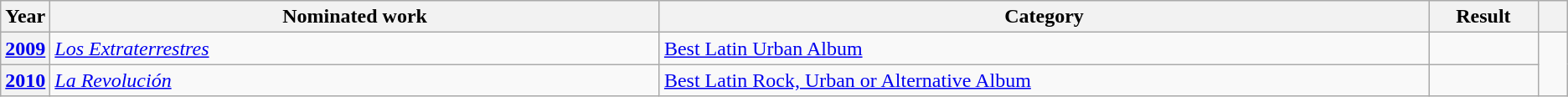<table class="wikitable plainrowheaders">
<tr>
<th scope="col" style="width:1em;">Year</th>
<th scope="col" style="width:30em;">Nominated work</th>
<th scope="col" style="width:38em;">Category</th>
<th scope="col" style="width:5em;">Result</th>
<th scope="col" style="width:1em;"></th>
</tr>
<tr>
<th scope="row"><a href='#'>2009</a></th>
<td><em><a href='#'>Los Extraterrestres</a></em></td>
<td><a href='#'>Best Latin Urban Album</a></td>
<td></td>
<td rowspan="2"></td>
</tr>
<tr>
<th scope="row"><a href='#'>2010</a></th>
<td><em><a href='#'>La Revolución</a></em></td>
<td><a href='#'>Best Latin Rock, Urban or Alternative Album</a></td>
<td></td>
</tr>
</table>
